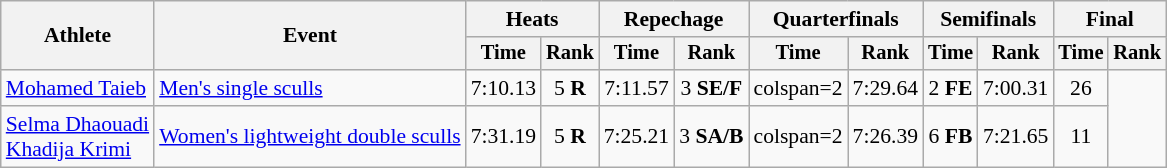<table class=wikitable style=font-size:90%;text-align:center>
<tr>
<th rowspan=2>Athlete</th>
<th rowspan=2>Event</th>
<th colspan=2>Heats</th>
<th colspan=2>Repechage</th>
<th colspan=2>Quarterfinals</th>
<th colspan=2>Semifinals</th>
<th colspan=2>Final</th>
</tr>
<tr style=font-size:95%>
<th>Time</th>
<th>Rank</th>
<th>Time</th>
<th>Rank</th>
<th>Time</th>
<th>Rank</th>
<th>Time</th>
<th>Rank</th>
<th>Time</th>
<th>Rank</th>
</tr>
<tr>
<td align=left><a href='#'>Mohamed Taieb</a></td>
<td align=left><a href='#'>Men's single sculls</a></td>
<td>7:10.13</td>
<td>5 <strong>R</strong></td>
<td>7:11.57</td>
<td>3 <strong>SE/F</strong></td>
<td>colspan=2 </td>
<td>7:29.64</td>
<td>2 <strong>FE</strong></td>
<td>7:00.31</td>
<td>26</td>
</tr>
<tr>
<td align=left><a href='#'>Selma Dhaouadi</a><br><a href='#'>Khadija Krimi</a></td>
<td align=left><a href='#'>Women's lightweight double sculls</a></td>
<td>7:31.19</td>
<td>5 <strong>R</strong></td>
<td>7:25.21</td>
<td>3 <strong>SA/B</strong></td>
<td>colspan=2 </td>
<td>7:26.39</td>
<td>6 <strong>FB</strong></td>
<td>7:21.65</td>
<td>11</td>
</tr>
</table>
